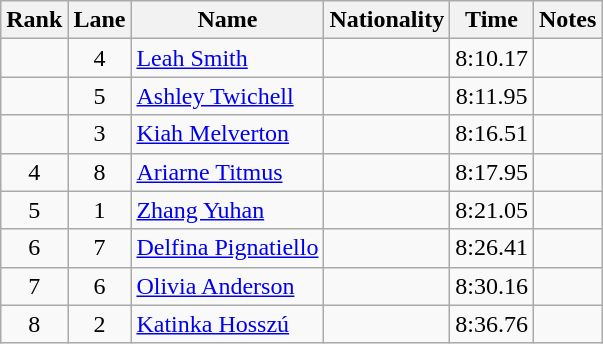<table class="wikitable sortable" style="text-align:center">
<tr>
<th>Rank</th>
<th>Lane</th>
<th>Name</th>
<th>Nationality</th>
<th>Time</th>
<th>Notes</th>
</tr>
<tr>
<td></td>
<td>4</td>
<td align=left><a href='#'>Leah Smith</a></td>
<td align=left></td>
<td>8:10.17</td>
<td></td>
</tr>
<tr>
<td></td>
<td>5</td>
<td align=left><a href='#'>Ashley Twichell</a></td>
<td align=left></td>
<td>8:11.95</td>
<td></td>
</tr>
<tr>
<td></td>
<td>3</td>
<td align=left><a href='#'>Kiah Melverton</a></td>
<td align=left></td>
<td>8:16.51</td>
<td></td>
</tr>
<tr>
<td>4</td>
<td>8</td>
<td align=left><a href='#'>Ariarne Titmus</a></td>
<td align=left></td>
<td>8:17.95</td>
<td></td>
</tr>
<tr>
<td>5</td>
<td>1</td>
<td align=left><a href='#'>Zhang Yuhan</a></td>
<td align=left></td>
<td>8:21.05</td>
<td></td>
</tr>
<tr>
<td>6</td>
<td>7</td>
<td align=left><a href='#'>Delfina Pignatiello</a></td>
<td align=left></td>
<td>8:26.41</td>
<td></td>
</tr>
<tr>
<td>7</td>
<td>6</td>
<td align=left><a href='#'>Olivia Anderson</a></td>
<td align=left></td>
<td>8:30.16</td>
<td></td>
</tr>
<tr>
<td>8</td>
<td>2</td>
<td align=left><a href='#'>Katinka Hosszú</a></td>
<td align=left></td>
<td>8:36.76</td>
<td></td>
</tr>
</table>
